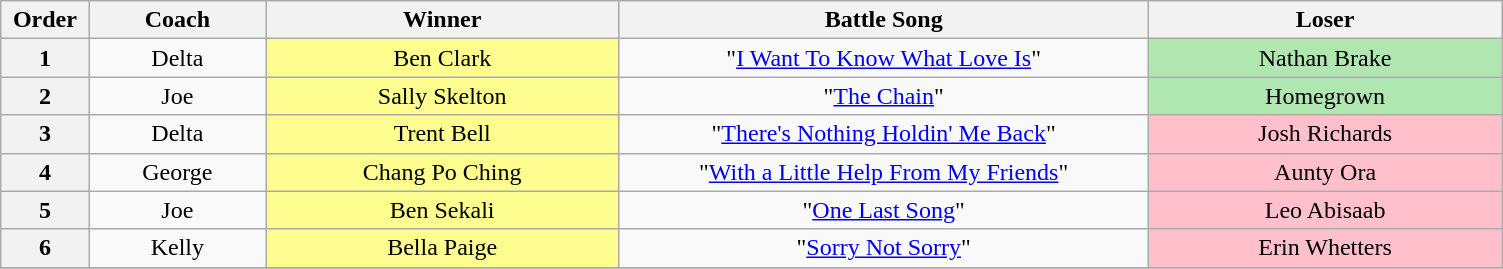<table class="wikitable sortable" style="text-align: center; width: auto;">
<tr>
<th style="width:5%;">Order</th>
<th style="width:10%;">Coach</th>
<th style="width:20%;">Winner</th>
<th style="width:30%;">Battle Song</th>
<th style="width:20%;">Loser</th>
</tr>
<tr>
<th>1</th>
<td>Delta</td>
<td bgcolor="#fdfc8f">Ben Clark</td>
<td>"<a href='#'>I Want To Know What Love Is</a>"</td>
<td bgcolor="#b0e6b0">Nathan Brake</td>
</tr>
<tr>
<th>2</th>
<td>Joe</td>
<td bgcolor="#fdfc8f">Sally Skelton</td>
<td>"<a href='#'>The Chain</a>"</td>
<td bgcolor="#b0e6b0">Homegrown</td>
</tr>
<tr>
<th>3</th>
<td>Delta</td>
<td bgcolor="#fdfc8f">Trent Bell</td>
<td>"<a href='#'>There's Nothing Holdin' Me Back</a>"</td>
<td bgcolor="pink">Josh Richards</td>
</tr>
<tr>
<th>4</th>
<td>George</td>
<td bgcolor="#fdfc8f">Chang Po Ching</td>
<td>"<a href='#'>With a Little Help From My Friends</a>"</td>
<td bgcolor="pink">Aunty Ora</td>
</tr>
<tr>
<th>5</th>
<td>Joe</td>
<td bgcolor="#fdfc8f">Ben Sekali</td>
<td>"<a href='#'>One Last Song</a>"</td>
<td bgcolor="pink">Leo Abisaab</td>
</tr>
<tr>
<th>6</th>
<td>Kelly</td>
<td bgcolor="#fdfc8f">Bella Paige</td>
<td>"<a href='#'>Sorry Not Sorry</a>"</td>
<td bgcolor="pink">Erin Whetters</td>
</tr>
<tr>
</tr>
</table>
